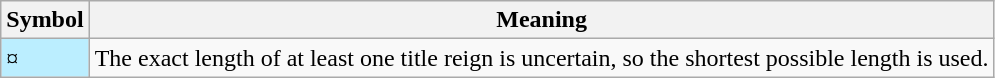<table class="wikitable">
<tr>
<th><strong>Symbol</strong></th>
<th><strong>Meaning</strong></th>
</tr>
<tr>
<td style="background-color:#bbeeff">¤</td>
<td>The exact length of at least one title reign is uncertain, so the shortest possible length is used.</td>
</tr>
</table>
